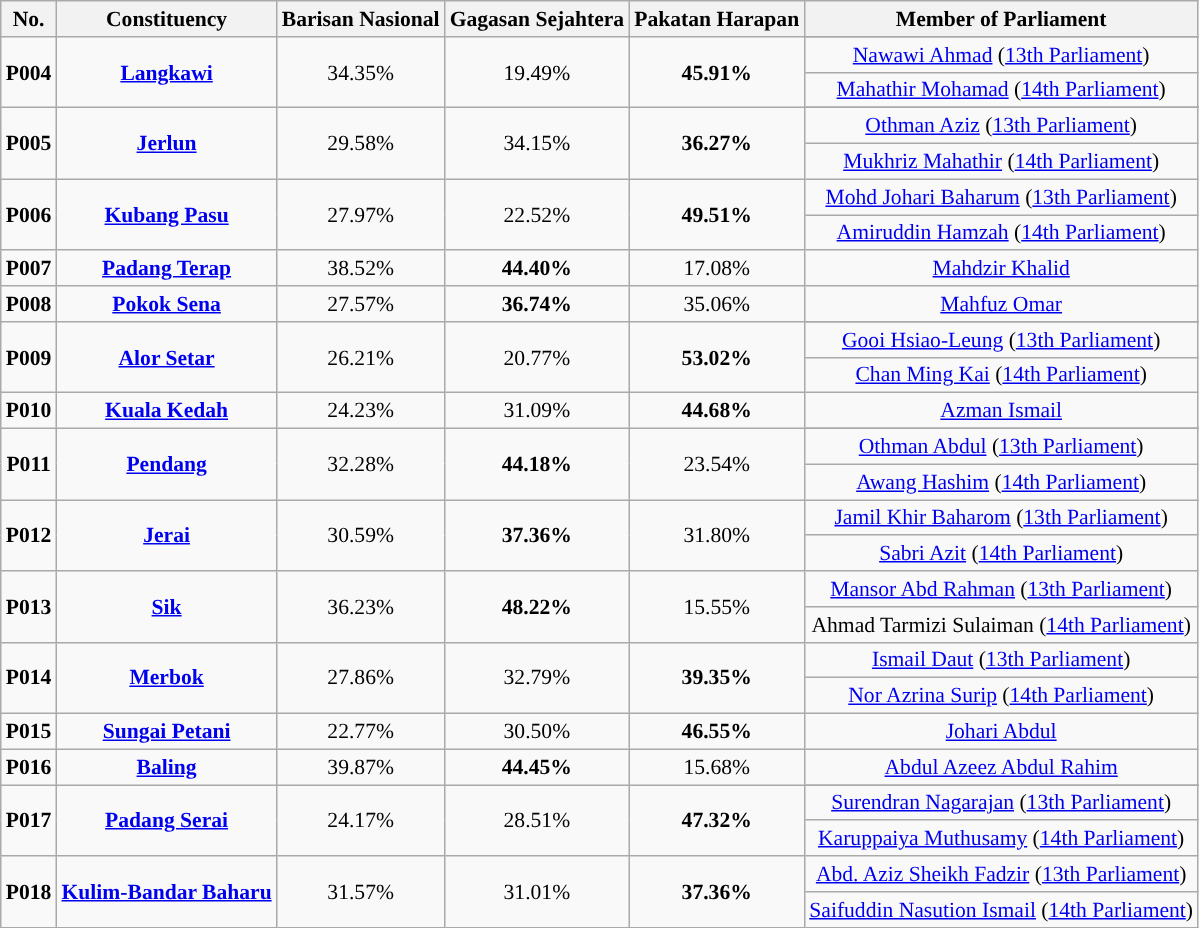<table class="wikitable sortable" style="text-align:center; font-size:90%">
<tr>
<th>No.</th>
<th>Constituency</th>
<th>Barisan Nasional</th>
<th>Gagasan Sejahtera</th>
<th>Pakatan Harapan</th>
<th>Member of Parliament</th>
</tr>
<tr align=center>
<td rowspan=3><strong>P004</strong></td>
<td rowspan=3><strong><a href='#'>Langkawi</a></strong></td>
<td rowspan=3>34.35%</td>
<td rowspan=3>19.49%</td>
<td rowspan=3><strong>45.91%</strong></td>
</tr>
<tr align=center>
<td><a href='#'>Nawawi Ahmad</a> (<a href='#'>13th Parliament</a>)</td>
</tr>
<tr align=center>
<td><a href='#'>Mahathir Mohamad</a> (<a href='#'>14th Parliament</a>)</td>
</tr>
<tr align=center>
<td rowspan=3><strong>P005</strong></td>
<td rowspan=3><strong><a href='#'>Jerlun</a></strong></td>
<td rowspan=3>29.58%</td>
<td rowspan=3>34.15%</td>
<td rowspan=3><strong>36.27%</strong></td>
</tr>
<tr align=center>
<td><a href='#'>Othman Aziz</a> (<a href='#'>13th Parliament</a>)</td>
</tr>
<tr align=center>
<td><a href='#'>Mukhriz Mahathir</a> (<a href='#'>14th Parliament</a>)</td>
</tr>
<tr align=center>
<td rowspan=2><strong>P006</strong></td>
<td rowspan=2><strong><a href='#'>Kubang Pasu</a></strong></td>
<td rowspan=2>27.97%</td>
<td rowspan=2>22.52%</td>
<td rowspan=2><strong>49.51%</strong></td>
<td><a href='#'>Mohd Johari Baharum</a> (<a href='#'>13th Parliament</a>)</td>
</tr>
<tr align=center>
<td><a href='#'>Amiruddin Hamzah</a> (<a href='#'>14th Parliament</a>)</td>
</tr>
<tr align=center>
<td><strong>P007</strong></td>
<td><strong><a href='#'>Padang Terap</a></strong></td>
<td>38.52%</td>
<td><strong>44.40%</strong></td>
<td>17.08%</td>
<td><a href='#'>Mahdzir Khalid</a></td>
</tr>
<tr align=center>
<td rowspan=1><strong>P008</strong></td>
<td rowspan=1><strong><a href='#'>Pokok Sena</a></strong></td>
<td rowspan=1>27.57%</td>
<td rowspan=1><strong>36.74%</strong></td>
<td rowspan=1>35.06%</td>
<td><a href='#'>Mahfuz Omar</a></td>
</tr>
<tr align=center>
<td rowspan=3><strong>P009</strong></td>
<td rowspan=3><strong><a href='#'>Alor Setar</a></strong></td>
<td rowspan=3>26.21%</td>
<td rowspan=3>20.77%</td>
<td rowspan=3><strong>53.02%</strong></td>
</tr>
<tr align=center>
<td><a href='#'>Gooi Hsiao-Leung</a> (<a href='#'>13th Parliament</a>)</td>
</tr>
<tr align=center>
<td><a href='#'>Chan Ming Kai</a> (<a href='#'>14th Parliament</a>)</td>
</tr>
<tr align=center>
<td rowspan=1><strong>P010</strong></td>
<td rowspan=1><strong><a href='#'>Kuala Kedah</a></strong></td>
<td>24.23%</td>
<td>31.09%</td>
<td><strong>44.68%</strong></td>
<td><a href='#'>Azman Ismail</a></td>
</tr>
<tr align=center>
<td rowspan=3><strong>P011</strong></td>
<td rowspan=3><strong><a href='#'>Pendang</a></strong></td>
<td rowspan=3>32.28%</td>
<td rowspan=3><strong>44.18%</strong></td>
<td rowspan=3>23.54%</td>
</tr>
<tr align=center>
<td><a href='#'>Othman Abdul</a> (<a href='#'>13th Parliament</a>)</td>
</tr>
<tr align=center>
<td><a href='#'>Awang Hashim</a> (<a href='#'>14th Parliament</a>)</td>
</tr>
<tr align=center>
<td rowspan=2><strong>P012</strong></td>
<td rowspan=2><strong><a href='#'>Jerai</a></strong></td>
<td rowspan=2>30.59%</td>
<td rowspan=2><strong>37.36%</strong></td>
<td rowspan=2>31.80%</td>
<td><a href='#'>Jamil Khir Baharom</a> (<a href='#'>13th Parliament</a>)</td>
</tr>
<tr align=center>
<td><a href='#'>Sabri Azit</a> (<a href='#'>14th Parliament</a>)</td>
</tr>
<tr align=center>
<td rowspan=2><strong>P013</strong></td>
<td rowspan=2><strong><a href='#'>Sik</a></strong></td>
<td rowspan=2>36.23%</td>
<td rowspan=2><strong>48.22%</strong></td>
<td rowspan=2>15.55%</td>
<td><a href='#'>Mansor Abd Rahman</a> (<a href='#'>13th Parliament</a>)</td>
</tr>
<tr align=center>
<td>Ahmad Tarmizi Sulaiman (<a href='#'>14th Parliament</a>)</td>
</tr>
<tr align=center>
<td rowspan=2><strong>P014</strong></td>
<td rowspan=2><strong><a href='#'>Merbok</a></strong></td>
<td rowspan=2>27.86%</td>
<td rowspan=2>32.79%</td>
<td rowspan=2><strong>39.35%</strong></td>
<td><a href='#'>Ismail Daut</a> (<a href='#'>13th Parliament</a>)</td>
</tr>
<tr align=center>
<td><a href='#'>Nor Azrina Surip</a> (<a href='#'>14th Parliament</a>)</td>
</tr>
<tr align=center>
<td rowspan=1><strong>P015</strong></td>
<td rowspan=1><strong><a href='#'>Sungai Petani</a></strong></td>
<td>22.77%</td>
<td>30.50%</td>
<td><strong>46.55%</strong></td>
<td><a href='#'>Johari Abdul</a></td>
</tr>
<tr align=center>
<td><strong>P016</strong></td>
<td><strong><a href='#'>Baling</a></strong></td>
<td>39.87%</td>
<td><strong>44.45%</strong></td>
<td>15.68%</td>
<td><a href='#'>Abdul Azeez Abdul Rahim</a></td>
</tr>
<tr align=center>
<td rowspan=3><strong>P017</strong></td>
<td rowspan=3><strong><a href='#'>Padang Serai</a></strong></td>
<td rowspan=3>24.17%</td>
<td rowspan=3>28.51%</td>
<td rowspan=3><strong>47.32%</strong></td>
</tr>
<tr align=center>
<td><a href='#'>Surendran Nagarajan</a> (<a href='#'>13th Parliament</a>)</td>
</tr>
<tr align=center>
<td><a href='#'>Karuppaiya Muthusamy</a> (<a href='#'>14th Parliament</a>)</td>
</tr>
<tr align=center>
<td rowspan=2><strong>P018</strong></td>
<td rowspan=2><strong><a href='#'>Kulim-Bandar Baharu</a></strong></td>
<td rowspan=2>31.57%</td>
<td rowspan=2>31.01%</td>
<td rowspan=2><strong>37.36%</strong></td>
<td><a href='#'>Abd. Aziz Sheikh Fadzir</a> (<a href='#'>13th Parliament</a>)</td>
</tr>
<tr align=center>
<td><a href='#'>Saifuddin Nasution Ismail</a> (<a href='#'>14th Parliament</a>)</td>
</tr>
</table>
